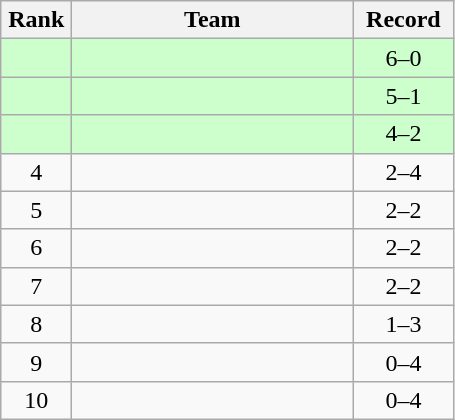<table class="wikitable" style="text-align: center;">
<tr>
<th width=40>Rank</th>
<th width=180>Team</th>
<th width=60>Record</th>
</tr>
<tr bgcolor=ccffcc>
<td></td>
<td align=left></td>
<td>6–0</td>
</tr>
<tr bgcolor=ccffcc>
<td></td>
<td align=left></td>
<td>5–1</td>
</tr>
<tr bgcolor=ccffcc>
<td></td>
<td align=left></td>
<td>4–2</td>
</tr>
<tr>
<td>4</td>
<td align=left></td>
<td>2–4</td>
</tr>
<tr>
<td>5</td>
<td align=left></td>
<td>2–2</td>
</tr>
<tr>
<td>6</td>
<td align=left></td>
<td>2–2</td>
</tr>
<tr>
<td>7</td>
<td align=left></td>
<td>2–2</td>
</tr>
<tr>
<td>8</td>
<td align=left></td>
<td>1–3</td>
</tr>
<tr>
<td>9</td>
<td align=left></td>
<td>0–4</td>
</tr>
<tr>
<td>10</td>
<td align=left></td>
<td>0–4</td>
</tr>
</table>
